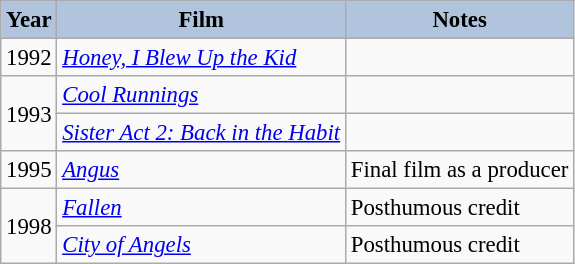<table class="wikitable" style="font-size:95%;">
<tr>
<th style="background:#B0C4DE;">Year</th>
<th style="background:#B0C4DE;">Film</th>
<th style="background:#B0C4DE;">Notes</th>
</tr>
<tr>
<td>1992</td>
<td><em><a href='#'>Honey, I Blew Up the Kid</a></em></td>
<td></td>
</tr>
<tr>
<td rowspan=2>1993</td>
<td><em><a href='#'>Cool Runnings</a></em></td>
<td></td>
</tr>
<tr>
<td><em><a href='#'>Sister Act 2: Back in the Habit</a></em></td>
<td></td>
</tr>
<tr>
<td>1995</td>
<td><em><a href='#'>Angus</a></em></td>
<td>Final film as a producer</td>
</tr>
<tr>
<td rowspan=2>1998</td>
<td><em><a href='#'>Fallen</a></em></td>
<td>Posthumous credit</td>
</tr>
<tr>
<td><em><a href='#'>City of Angels</a></em></td>
<td>Posthumous credit</td>
</tr>
</table>
